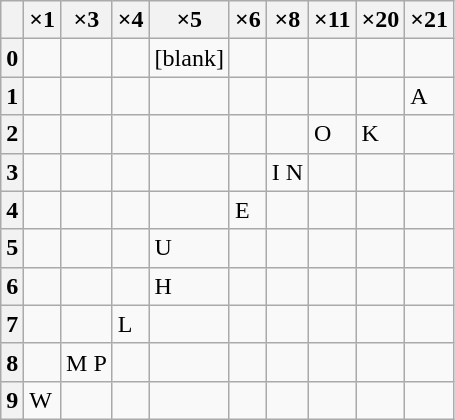<table class="wikitable floatright">
<tr>
<th></th>
<th>×1</th>
<th>×3</th>
<th>×4</th>
<th>×5</th>
<th>×6</th>
<th>×8</th>
<th>×11</th>
<th>×20</th>
<th>×21</th>
</tr>
<tr>
<th>0</th>
<td></td>
<td></td>
<td></td>
<td>[blank]</td>
<td></td>
<td></td>
<td></td>
<td></td>
<td></td>
</tr>
<tr>
<th>1</th>
<td></td>
<td></td>
<td></td>
<td></td>
<td></td>
<td></td>
<td></td>
<td></td>
<td>A</td>
</tr>
<tr>
<th>2</th>
<td></td>
<td></td>
<td></td>
<td></td>
<td></td>
<td></td>
<td>O</td>
<td>K</td>
<td></td>
</tr>
<tr>
<th>3</th>
<td></td>
<td></td>
<td></td>
<td></td>
<td></td>
<td>I N</td>
<td></td>
<td></td>
<td></td>
</tr>
<tr>
<th>4</th>
<td></td>
<td></td>
<td></td>
<td></td>
<td>E</td>
<td></td>
<td></td>
<td></td>
<td></td>
</tr>
<tr>
<th>5</th>
<td></td>
<td></td>
<td></td>
<td>U</td>
<td></td>
<td></td>
<td></td>
<td></td>
<td></td>
</tr>
<tr>
<th>6</th>
<td></td>
<td></td>
<td></td>
<td>H</td>
<td></td>
<td></td>
<td></td>
<td></td>
<td></td>
</tr>
<tr>
<th>7</th>
<td></td>
<td></td>
<td>L</td>
<td></td>
<td></td>
<td></td>
<td></td>
<td></td>
<td></td>
</tr>
<tr>
<th>8</th>
<td></td>
<td>M P</td>
<td></td>
<td></td>
<td></td>
<td></td>
<td></td>
<td></td>
<td></td>
</tr>
<tr>
<th>9</th>
<td>W</td>
<td></td>
<td></td>
<td></td>
<td></td>
<td></td>
<td></td>
<td></td>
<td></td>
</tr>
</table>
